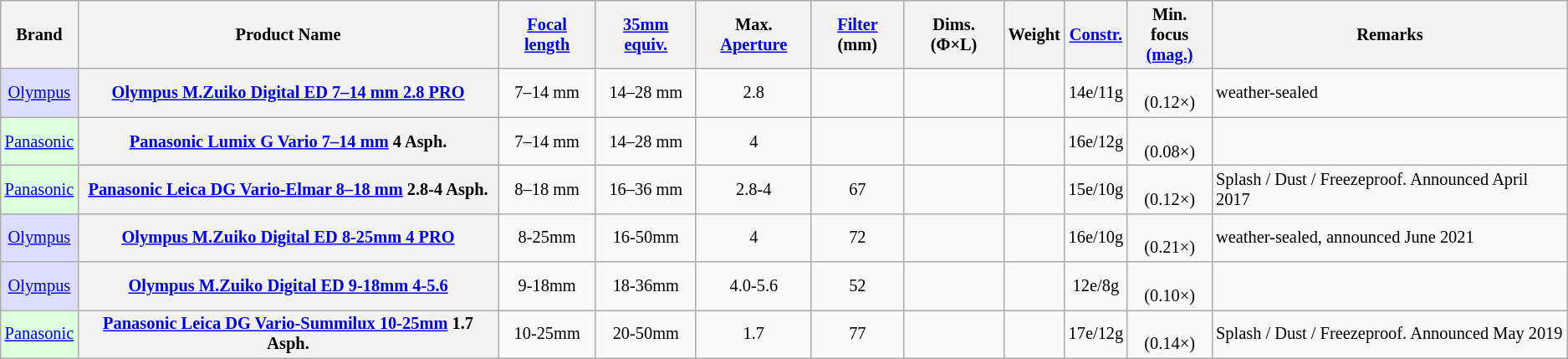<table class="wikitable sortable" style="font-size:85%;text-align:center;">
<tr>
<th>Brand</th>
<th>Product Name</th>
<th><a href='#'>Focal length</a></th>
<th><a href='#'>35mm equiv.</a></th>
<th>Max. <a href='#'>Aperture</a></th>
<th><a href='#'>Filter</a> (mm)</th>
<th>Dims. (Φ×L)</th>
<th>Weight</th>
<th><a href='#'>Constr.</a></th>
<th>Min. focus<br><a href='#'>(mag.)</a></th>
<th class="unsortable">Remarks</th>
</tr>
<tr>
<td style="background:#ddf;"><a href='#'>Olympus</a></td>
<th><a href='#'>Olympus M.Zuiko Digital ED 7–14 mm 2.8 PRO</a></th>
<td>7–14 mm</td>
<td>14–28 mm</td>
<td>2.8</td>
<td></td>
<td></td>
<td></td>
<td>14e/11g</td>
<td><br>(0.12×)</td>
<td style="text-align:left;">weather-sealed</td>
</tr>
<tr>
<td style="background:#dfd;"><a href='#'>Panasonic</a></td>
<th><a href='#'>Panasonic Lumix G Vario 7–14 mm</a> 4 Asph.</th>
<td>7–14 mm</td>
<td>14–28 mm</td>
<td>4</td>
<td></td>
<td></td>
<td></td>
<td>16e/12g</td>
<td><br>(0.08×)</td>
<td style="text-align:left;"></td>
</tr>
<tr>
<td style="background:#dfd;"><a href='#'>Panasonic</a></td>
<th><a href='#'>Panasonic Leica DG Vario-Elmar 8–18 mm</a> 2.8-4 Asph.</th>
<td>8–18 mm</td>
<td>16–36 mm</td>
<td>2.8-4</td>
<td>67</td>
<td></td>
<td></td>
<td>15e/10g</td>
<td><br>(0.12×)</td>
<td style="text-align:left;">Splash / Dust / Freezeproof. Announced April 2017</td>
</tr>
<tr>
<td style="background:#ddf;"><a href='#'>Olympus</a></td>
<th><a href='#'>Olympus M.Zuiko Digital ED 8-25mm 4 PRO</a></th>
<td>8-25mm</td>
<td>16-50mm</td>
<td>4</td>
<td>72</td>
<td></td>
<td></td>
<td>16e/10g</td>
<td><br>(0.21×)</td>
<td style="text-align:left;">weather-sealed, announced June 2021</td>
</tr>
<tr>
<td style="background:#ddf;"><a href='#'>Olympus</a></td>
<th><a href='#'>Olympus M.Zuiko Digital ED 9-18mm 4-5.6</a></th>
<td>9-18mm</td>
<td>18-36mm</td>
<td>4.0-5.6</td>
<td>52</td>
<td></td>
<td></td>
<td>12e/8g</td>
<td><br>(0.10×)</td>
<td style="text-align:left;"></td>
</tr>
<tr>
<td style="background:#dfd;"><a href='#'>Panasonic</a></td>
<th><a href='#'>Panasonic Leica DG Vario-Summilux 10-25mm</a> 1.7 Asph.</th>
<td>10-25mm</td>
<td>20-50mm</td>
<td>1.7</td>
<td>77</td>
<td></td>
<td></td>
<td>17e/12g</td>
<td><br>(0.14×)</td>
<td style="text-align:left;">Splash / Dust / Freezeproof. Announced May 2019</td>
</tr>
</table>
